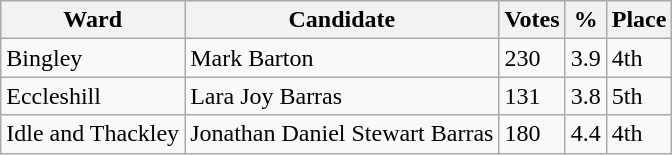<table class="wikitable sortable">
<tr>
<th>Ward</th>
<th>Candidate</th>
<th>Votes</th>
<th>%</th>
<th>Place</th>
</tr>
<tr>
<td>Bingley</td>
<td>Mark Barton</td>
<td>230</td>
<td>3.9</td>
<td>4th</td>
</tr>
<tr>
<td>Eccleshill</td>
<td>Lara Joy Barras</td>
<td>131</td>
<td>3.8</td>
<td>5th</td>
</tr>
<tr>
<td>Idle and Thackley</td>
<td>Jonathan Daniel Stewart Barras</td>
<td>180</td>
<td>4.4</td>
<td>4th</td>
</tr>
</table>
